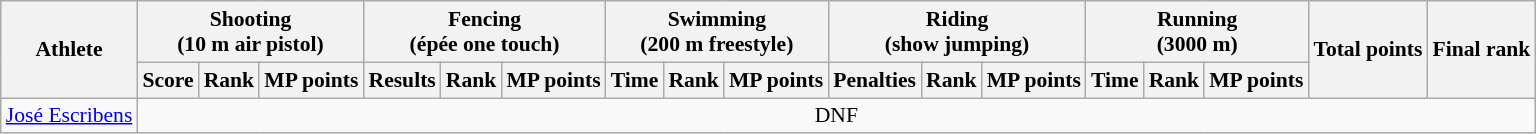<table class="wikitable" border="1" style="font-size:90%">
<tr>
<th rowspan=2>Athlete</th>
<th colspan=3>Shooting<br>(10 m air pistol)</th>
<th colspan=3>Fencing<br>(épée one touch)</th>
<th colspan=3>Swimming<br>(200 m freestyle)</th>
<th colspan=3>Riding<br>(show jumping)</th>
<th colspan=3>Running<br>(3000 m)</th>
<th rowspan=2>Total points</th>
<th rowspan=2>Final rank</th>
</tr>
<tr>
<th>Score</th>
<th>Rank</th>
<th>MP points</th>
<th>Results</th>
<th>Rank</th>
<th>MP points</th>
<th>Time</th>
<th>Rank</th>
<th>MP points</th>
<th>Penalties</th>
<th>Rank</th>
<th>MP points</th>
<th>Time</th>
<th>Rank</th>
<th>MP points</th>
</tr>
<tr>
<td><a href='#'>José Escribens</a></td>
<td align=center colspan=17>DNF</td>
</tr>
</table>
